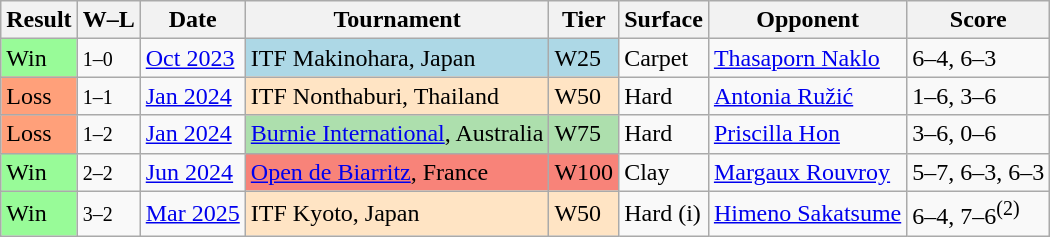<table class="wikitable sortable">
<tr>
<th>Result</th>
<th class=unsortable>W–L</th>
<th>Date</th>
<th>Tournament</th>
<th>Tier</th>
<th>Surface</th>
<th>Opponent</th>
<th class=unsortable>Score</th>
</tr>
<tr>
<td style="background:#98FB98;">Win</td>
<td><small>1–0</small></td>
<td><a href='#'>Oct 2023</a></td>
<td style=background:lightblue>ITF Makinohara, Japan</td>
<td style=background:lightblue>W25</td>
<td>Carpet</td>
<td> <a href='#'>Thasaporn Naklo</a></td>
<td>6–4, 6–3</td>
</tr>
<tr>
<td style="background:#ffa07a;">Loss</td>
<td><small>1–1</small></td>
<td><a href='#'>Jan 2024</a></td>
<td style="background:#ffe4c4;">ITF Nonthaburi, Thailand</td>
<td style="background:#ffe4c4;">W50</td>
<td>Hard</td>
<td> <a href='#'>Antonia Ružić</a></td>
<td>1–6, 3–6</td>
</tr>
<tr>
<td style="background:#ffa07a;">Loss</td>
<td><small>1–2</small></td>
<td><a href='#'>Jan 2024</a></td>
<td style="background:#addfad;"><a href='#'>Burnie International</a>, Australia</td>
<td style="background:#addfad;">W75</td>
<td>Hard</td>
<td> <a href='#'>Priscilla Hon</a></td>
<td>3–6, 0–6</td>
</tr>
<tr>
<td style="background:#98FB98;">Win</td>
<td><small>2–2</small></td>
<td><a href='#'>Jun 2024</a></td>
<td style="background:#f88379;"><a href='#'>Open de Biarritz</a>, France</td>
<td style="background:#f88379;">W100</td>
<td>Clay</td>
<td> <a href='#'>Margaux Rouvroy</a></td>
<td>5–7, 6–3, 6–3</td>
</tr>
<tr>
<td style="background:#98FB98;">Win</td>
<td><small>3–2</small></td>
<td><a href='#'>Mar 2025</a></td>
<td style="background:#ffe4c4;">ITF Kyoto, Japan</td>
<td style="background:#ffe4c4;">W50</td>
<td>Hard (i)</td>
<td> <a href='#'>Himeno Sakatsume</a></td>
<td>6–4, 7–6<sup>(2)</sup></td>
</tr>
</table>
